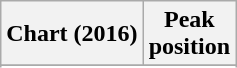<table class="wikitable sortable plainrowheaders" style="text-align:center;">
<tr>
<th>Chart (2016)</th>
<th>Peak <br> position</th>
</tr>
<tr>
</tr>
<tr>
</tr>
<tr>
</tr>
<tr>
</tr>
</table>
